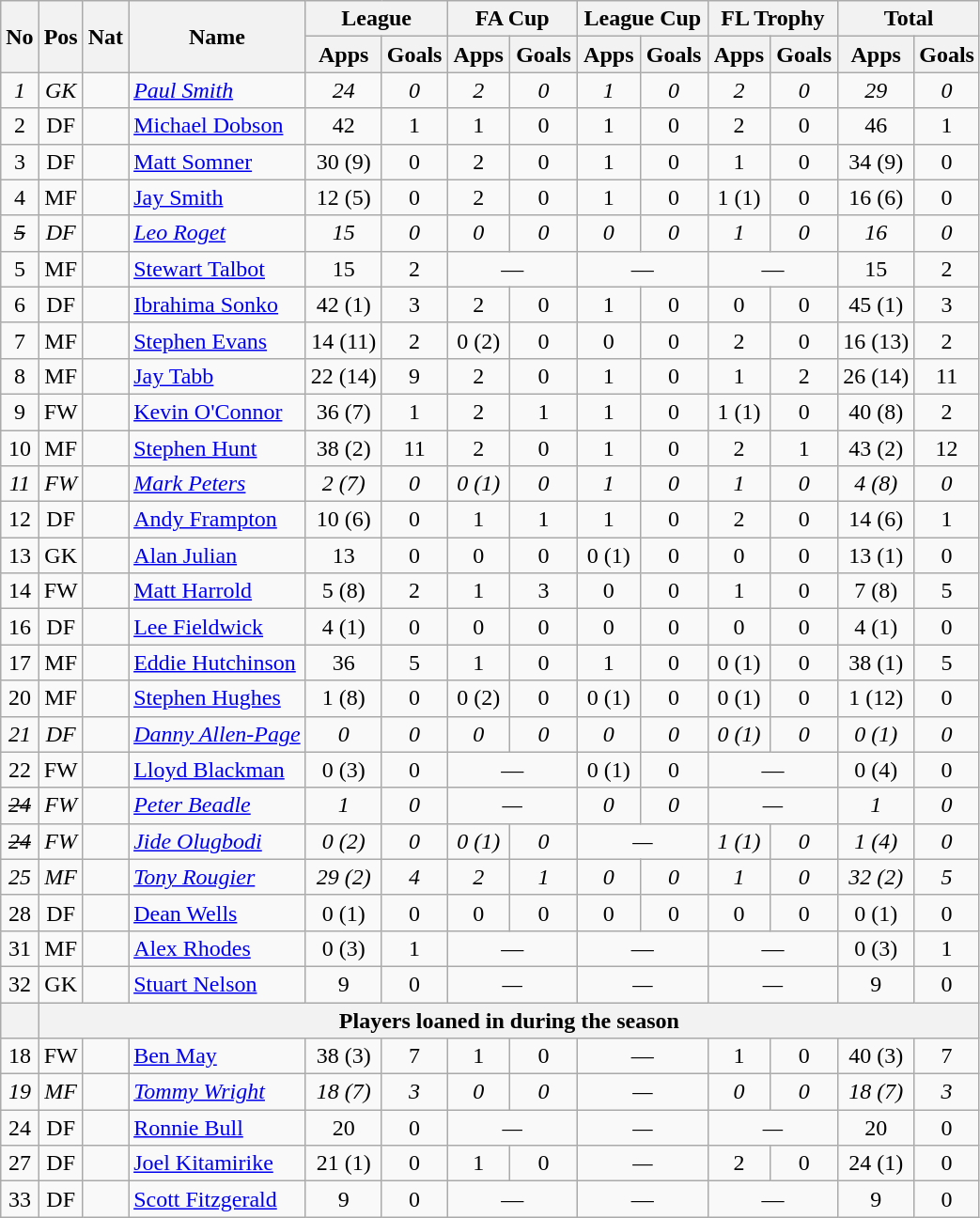<table class="wikitable" style="text-align:center">
<tr>
<th rowspan="2">No</th>
<th rowspan="2">Pos</th>
<th rowspan="2">Nat</th>
<th rowspan="2">Name</th>
<th colspan="2" style="width:85px;">League</th>
<th colspan="2" style="width:85px;">FA Cup</th>
<th colspan="2" style="width:85px;">League Cup</th>
<th colspan="2" style="width:85px;">FL Trophy</th>
<th colspan="2" style="width:85px;">Total</th>
</tr>
<tr>
<th>Apps</th>
<th>Goals</th>
<th>Apps</th>
<th>Goals</th>
<th>Apps</th>
<th>Goals</th>
<th>Apps</th>
<th>Goals</th>
<th>Apps</th>
<th>Goals</th>
</tr>
<tr>
<td><em>1</em></td>
<td><em>GK</em></td>
<td><em></em></td>
<td style="text-align:left;"><a href='#'><em>Paul Smith</em></a></td>
<td><em>24</em></td>
<td><em>0</em></td>
<td><em>2</em></td>
<td><em>0</em></td>
<td><em>1</em></td>
<td><em>0</em></td>
<td><em>2</em></td>
<td><em>0</em></td>
<td><em>29</em></td>
<td><em>0</em></td>
</tr>
<tr>
<td>2</td>
<td>DF</td>
<td></td>
<td style="text-align:left;"><a href='#'>Michael Dobson</a></td>
<td>42</td>
<td>1</td>
<td>1</td>
<td>0</td>
<td>1</td>
<td>0</td>
<td>2</td>
<td>0</td>
<td>46</td>
<td>1</td>
</tr>
<tr>
<td>3</td>
<td>DF</td>
<td><em></em></td>
<td style="text-align:left;"><a href='#'>Matt Somner</a></td>
<td>30 (9)</td>
<td>0</td>
<td>2</td>
<td>0</td>
<td>1</td>
<td>0</td>
<td>1</td>
<td>0</td>
<td>34 (9)</td>
<td>0</td>
</tr>
<tr>
<td>4</td>
<td>MF</td>
<td></td>
<td style="text-align:left;"><a href='#'>Jay Smith</a></td>
<td>12 (5)</td>
<td>0</td>
<td>2</td>
<td>0</td>
<td>1</td>
<td>0</td>
<td>1 (1)</td>
<td>0</td>
<td>16 (6)</td>
<td>0</td>
</tr>
<tr>
<td><em><s>5</s></em></td>
<td><em>DF</em></td>
<td><em></em></td>
<td style="text-align:left;"><em><a href='#'>Leo Roget</a></em></td>
<td><em>15</em></td>
<td><em>0</em></td>
<td><em>0</em></td>
<td><em>0</em></td>
<td><em>0</em></td>
<td><em>0</em></td>
<td><em>1</em></td>
<td><em>0</em></td>
<td><em>16</em></td>
<td><em>0</em></td>
</tr>
<tr>
<td>5</td>
<td>MF</td>
<td></td>
<td style="text-align:left;"><a href='#'>Stewart Talbot</a></td>
<td>15</td>
<td>2</td>
<td colspan="2">—</td>
<td colspan="2">—</td>
<td colspan="2">—</td>
<td>15</td>
<td>2</td>
</tr>
<tr>
<td>6</td>
<td>DF</td>
<td></td>
<td style="text-align:left;"><a href='#'>Ibrahima Sonko</a></td>
<td>42 (1)</td>
<td>3</td>
<td>2</td>
<td>0</td>
<td>1</td>
<td>0</td>
<td>0</td>
<td>0</td>
<td>45 (1)</td>
<td>3</td>
</tr>
<tr>
<td>7</td>
<td>MF</td>
<td><em></em></td>
<td style="text-align:left;"><a href='#'>Stephen Evans</a></td>
<td>14 (11)</td>
<td>2</td>
<td>0 (2)</td>
<td>0</td>
<td>0</td>
<td>0</td>
<td>2</td>
<td>0</td>
<td>16 (13)</td>
<td>2</td>
</tr>
<tr>
<td>8</td>
<td>MF</td>
<td></td>
<td style="text-align:left;"><a href='#'>Jay Tabb</a></td>
<td>22 (14)</td>
<td>9</td>
<td>2</td>
<td>0</td>
<td>1</td>
<td>0</td>
<td>1</td>
<td>2</td>
<td>26 (14)</td>
<td>11</td>
</tr>
<tr>
<td>9</td>
<td>FW</td>
<td></td>
<td style="text-align:left;"><a href='#'>Kevin O'Connor</a></td>
<td>36 (7)</td>
<td>1</td>
<td>2</td>
<td>1</td>
<td>1</td>
<td>0</td>
<td>1 (1)</td>
<td>0</td>
<td>40 (8)</td>
<td>2</td>
</tr>
<tr>
<td>10</td>
<td>MF</td>
<td></td>
<td style="text-align:left;"><a href='#'>Stephen Hunt</a></td>
<td>38 (2)</td>
<td>11</td>
<td>2</td>
<td>0</td>
<td>1</td>
<td>0</td>
<td>2</td>
<td>1</td>
<td>43 (2)</td>
<td>12</td>
</tr>
<tr>
<td><em>11</em></td>
<td><em>FW</em></td>
<td><em></em></td>
<td style="text-align:left;"><a href='#'><em>Mark Peters</em></a></td>
<td><em>2 (7)</em></td>
<td><em>0</em></td>
<td><em>0 (1)</em></td>
<td><em>0</em></td>
<td><em>1</em></td>
<td><em>0</em></td>
<td><em>1</em></td>
<td><em>0</em></td>
<td><em>4 (8)</em></td>
<td><em>0</em></td>
</tr>
<tr>
<td>12</td>
<td>DF</td>
<td><em></em></td>
<td style="text-align:left;"><a href='#'>Andy Frampton</a></td>
<td>10 (6)</td>
<td>0</td>
<td>1</td>
<td>1</td>
<td>1</td>
<td>0</td>
<td>2</td>
<td>0</td>
<td>14 (6)</td>
<td>1</td>
</tr>
<tr>
<td>13</td>
<td>GK</td>
<td></td>
<td style="text-align:left;"><a href='#'>Alan Julian</a></td>
<td>13</td>
<td>0</td>
<td>0</td>
<td>0</td>
<td>0 (1)</td>
<td>0</td>
<td>0</td>
<td>0</td>
<td>13 (1)</td>
<td>0</td>
</tr>
<tr>
<td>14</td>
<td>FW</td>
<td><em></em></td>
<td style="text-align:left;"><a href='#'>Matt Harrold</a></td>
<td>5 (8)</td>
<td>2</td>
<td>1</td>
<td>3</td>
<td>0</td>
<td>0</td>
<td>1</td>
<td>0</td>
<td>7 (8)</td>
<td>5</td>
</tr>
<tr>
<td>16</td>
<td>DF</td>
<td></td>
<td style="text-align:left;"><a href='#'>Lee Fieldwick</a></td>
<td>4 (1)</td>
<td>0</td>
<td>0</td>
<td>0</td>
<td>0</td>
<td>0</td>
<td>0</td>
<td>0</td>
<td>4 (1)</td>
<td>0</td>
</tr>
<tr>
<td>17</td>
<td>MF</td>
<td></td>
<td style="text-align:left;"><a href='#'>Eddie Hutchinson</a></td>
<td>36</td>
<td>5</td>
<td>1</td>
<td>0</td>
<td>1</td>
<td>0</td>
<td>0 (1)</td>
<td>0</td>
<td>38 (1)</td>
<td>5</td>
</tr>
<tr>
<td>20</td>
<td>MF</td>
<td></td>
<td style="text-align:left;"><a href='#'>Stephen Hughes</a></td>
<td>1 (8)</td>
<td>0</td>
<td>0 (2)</td>
<td>0</td>
<td>0 (1)</td>
<td>0</td>
<td>0 (1)</td>
<td>0</td>
<td>1 (12)</td>
<td>0</td>
</tr>
<tr>
<td><em>21</em></td>
<td><em>DF</em></td>
<td><em></em></td>
<td style="text-align:left;"><em><a href='#'>Danny Allen-Page</a></em></td>
<td><em>0</em></td>
<td><em>0</em></td>
<td><em>0</em></td>
<td><em>0</em></td>
<td><em>0</em></td>
<td><em>0</em></td>
<td><em>0 (1)</em></td>
<td><em>0</em></td>
<td><em>0 (1)</em></td>
<td><em>0</em></td>
</tr>
<tr>
<td>22</td>
<td>FW</td>
<td></td>
<td style="text-align:left;"><a href='#'>Lloyd Blackman</a></td>
<td>0 (3)</td>
<td>0</td>
<td colspan="2">—</td>
<td>0 (1)</td>
<td>0</td>
<td colspan="2">—</td>
<td>0 (4)</td>
<td>0</td>
</tr>
<tr>
<td><em><s>24</s></em></td>
<td><em>FW</em></td>
<td><em></em></td>
<td style="text-align:left;"><em><a href='#'>Peter Beadle</a></em></td>
<td><em>1</em></td>
<td><em>0</em></td>
<td colspan="2"><em>—</em></td>
<td><em>0</em></td>
<td><em>0</em></td>
<td colspan="2"><em>—</em></td>
<td><em>1</em></td>
<td><em>0</em></td>
</tr>
<tr>
<td><em><s>24</s></em></td>
<td><em>FW</em></td>
<td><em></em></td>
<td style="text-align:left;"><em><a href='#'>Jide Olugbodi</a></em></td>
<td><em>0 (2)</em></td>
<td><em>0</em></td>
<td><em>0 (1)</em></td>
<td><em>0</em></td>
<td colspan="2"><em>—</em></td>
<td><em>1 (1)</em></td>
<td><em>0</em></td>
<td><em>1 (4)</em></td>
<td><em>0</em></td>
</tr>
<tr>
<td><em>25</em></td>
<td><em>MF</em></td>
<td><em></em></td>
<td style="text-align:left;"><em><a href='#'>Tony Rougier</a></em></td>
<td><em>29 (2)</em></td>
<td><em>4</em></td>
<td><em>2</em></td>
<td><em>1</em></td>
<td><em>0</em></td>
<td><em>0</em></td>
<td><em>1</em></td>
<td><em>0</em></td>
<td><em>32 (2)</em></td>
<td><em>5</em></td>
</tr>
<tr>
<td>28</td>
<td>DF</td>
<td><em></em></td>
<td style="text-align:left;"><a href='#'>Dean Wells</a></td>
<td>0 (1)</td>
<td>0</td>
<td>0</td>
<td>0</td>
<td>0</td>
<td>0</td>
<td>0</td>
<td>0</td>
<td>0 (1)</td>
<td>0</td>
</tr>
<tr>
<td>31</td>
<td>MF</td>
<td><em></em></td>
<td style="text-align:left;"><a href='#'>Alex Rhodes</a></td>
<td>0 (3)</td>
<td>1</td>
<td colspan="2">—</td>
<td colspan="2">—</td>
<td colspan="2">—</td>
<td>0 (3)</td>
<td>1</td>
</tr>
<tr>
<td>32</td>
<td>GK</td>
<td><em></em></td>
<td style="text-align:left;"><a href='#'>Stuart Nelson</a></td>
<td>9</td>
<td>0</td>
<td colspan="2"><em>—</em></td>
<td colspan="2"><em>—</em></td>
<td colspan="2"><em>—</em></td>
<td>9</td>
<td>0</td>
</tr>
<tr>
<th></th>
<th colspan="13">Players loaned in during the season</th>
</tr>
<tr>
<td>18</td>
<td>FW</td>
<td></td>
<td style="text-align:left;"><a href='#'>Ben May</a></td>
<td>38 (3)</td>
<td>7</td>
<td>1</td>
<td>0</td>
<td colspan="2">—</td>
<td>1</td>
<td>0</td>
<td>40 (3)</td>
<td>7</td>
</tr>
<tr>
<td><em>19</em></td>
<td><em>MF</em></td>
<td><em></em></td>
<td style="text-align:left;"><a href='#'><em>Tommy Wright</em></a></td>
<td><em>18 (7)</em></td>
<td><em>3</em></td>
<td><em>0</em></td>
<td><em>0</em></td>
<td colspan="2"><em>—</em></td>
<td><em>0</em></td>
<td><em>0</em></td>
<td><em>18 (7)</em></td>
<td><em>3</em></td>
</tr>
<tr>
<td>24</td>
<td>DF</td>
<td><em></em></td>
<td style="text-align:left;"><a href='#'>Ronnie Bull</a></td>
<td>20</td>
<td>0</td>
<td colspan="2"><em>—</em></td>
<td colspan="2"><em>—</em></td>
<td colspan="2"><em>—</em></td>
<td>20</td>
<td>0</td>
</tr>
<tr>
<td>27</td>
<td>DF</td>
<td></td>
<td style="text-align:left;"><a href='#'>Joel Kitamirike</a></td>
<td>21 (1)</td>
<td>0</td>
<td>1</td>
<td>0</td>
<td colspan="2"><em>—</em></td>
<td>2</td>
<td>0</td>
<td>24 (1)</td>
<td>0</td>
</tr>
<tr>
<td>33</td>
<td>DF</td>
<td></td>
<td style="text-align:left;"><a href='#'>Scott Fitzgerald</a></td>
<td>9</td>
<td>0</td>
<td colspan="2">—</td>
<td colspan="2">—</td>
<td colspan="2">—</td>
<td>9</td>
<td>0</td>
</tr>
</table>
